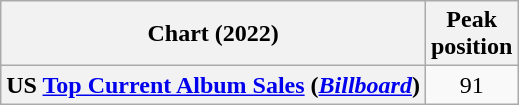<table class="wikitable plainrowheaders" style="text-align:center">
<tr>
<th scope="col">Chart (2022)</th>
<th scope="col">Peak<br>position</th>
</tr>
<tr>
<th scope="row">US <a href='#'>Top Current Album Sales</a> (<em><a href='#'>Billboard</a></em>)</th>
<td>91</td>
</tr>
</table>
